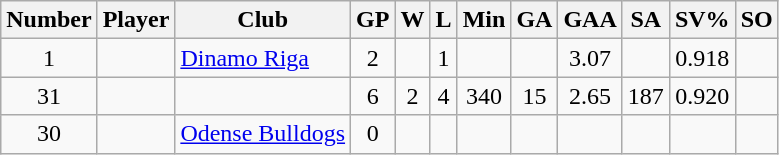<table class="wikitable sortable" style="text-align: center;">
<tr>
<th scope="col">Number</th>
<th scope="col">Player</th>
<th scope="col">Club</th>
<th scope="col">GP</th>
<th scope="col">W</th>
<th scope="col">L</th>
<th scope="col">Min</th>
<th scope="col">GA</th>
<th scope="col">GAA</th>
<th scope="col">SA</th>
<th scope="col">SV%</th>
<th scope="col">SO</th>
</tr>
<tr>
<td>1</td>
<td scope="row" align=left></td>
<td align=left><a href='#'>Dinamo Riga</a></td>
<td>2</td>
<td></td>
<td>1</td>
<td></td>
<td></td>
<td>3.07</td>
<td></td>
<td>0.918</td>
<td></td>
</tr>
<tr>
<td>31</td>
<td scope="row" align=left></td>
<td align=left></td>
<td>6</td>
<td>2</td>
<td>4</td>
<td>340</td>
<td>15</td>
<td>2.65</td>
<td>187</td>
<td>0.920</td>
<td></td>
</tr>
<tr>
<td>30</td>
<td scope="row" align=left></td>
<td align=left><a href='#'>Odense Bulldogs</a></td>
<td>0</td>
<td></td>
<td></td>
<td></td>
<td></td>
<td></td>
<td></td>
<td></td>
<td></td>
</tr>
</table>
